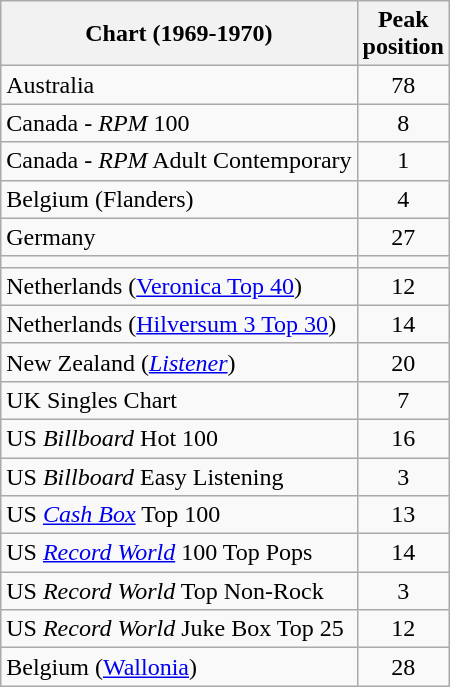<table class="wikitable sortable">
<tr>
<th align="left">Chart (1969-1970)</th>
<th style="text-align:center;">Peak<br>position</th>
</tr>
<tr>
<td align="left">Australia</td>
<td style="text-align:center;">78</td>
</tr>
<tr>
<td align="left">Canada - <em>RPM</em> 100</td>
<td style="text-align:center;">8</td>
</tr>
<tr>
<td align="left">Canada - <em>RPM</em> Adult Contemporary</td>
<td style="text-align:center;">1</td>
</tr>
<tr>
<td align="left">Belgium (Flanders)</td>
<td style="text-align:center;">4</td>
</tr>
<tr>
<td align="left">Germany</td>
<td style="text-align:center;">27</td>
</tr>
<tr>
<td></td>
</tr>
<tr>
<td align="left">Netherlands (<a href='#'>Veronica Top 40</a>)</td>
<td style="text-align:center;">12</td>
</tr>
<tr>
<td align="left">Netherlands (<a href='#'>Hilversum 3 Top 30</a>)</td>
<td style="text-align:center;">14</td>
</tr>
<tr>
<td align="left">New Zealand (<em><a href='#'>Listener</a></em>)</td>
<td style="text-align:center;">20</td>
</tr>
<tr>
<td align="left">UK Singles Chart</td>
<td style="text-align:center;">7</td>
</tr>
<tr>
<td align="left">US <em>Billboard</em> Hot 100</td>
<td style="text-align:center;">16</td>
</tr>
<tr>
<td align="left">US <em>Billboard</em> Easy Listening</td>
<td style="text-align:center;">3</td>
</tr>
<tr>
<td align="left">US <em><a href='#'>Cash Box</a></em> Top 100</td>
<td style="text-align:center;">13</td>
</tr>
<tr>
<td align="left">US <em><a href='#'>Record World</a></em> 100 Top Pops</td>
<td style="text-align:center;">14</td>
</tr>
<tr>
<td align="left">US <em>Record World</em> Top Non-Rock</td>
<td style="text-align:center;">3</td>
</tr>
<tr>
<td align="left">US <em>Record World</em> Juke Box Top 25</td>
<td style="text-align:center;">12</td>
</tr>
<tr>
<td align="left">Belgium (<a href='#'>Wallonia</a>)</td>
<td style="text-align:center;">28</td>
</tr>
</table>
